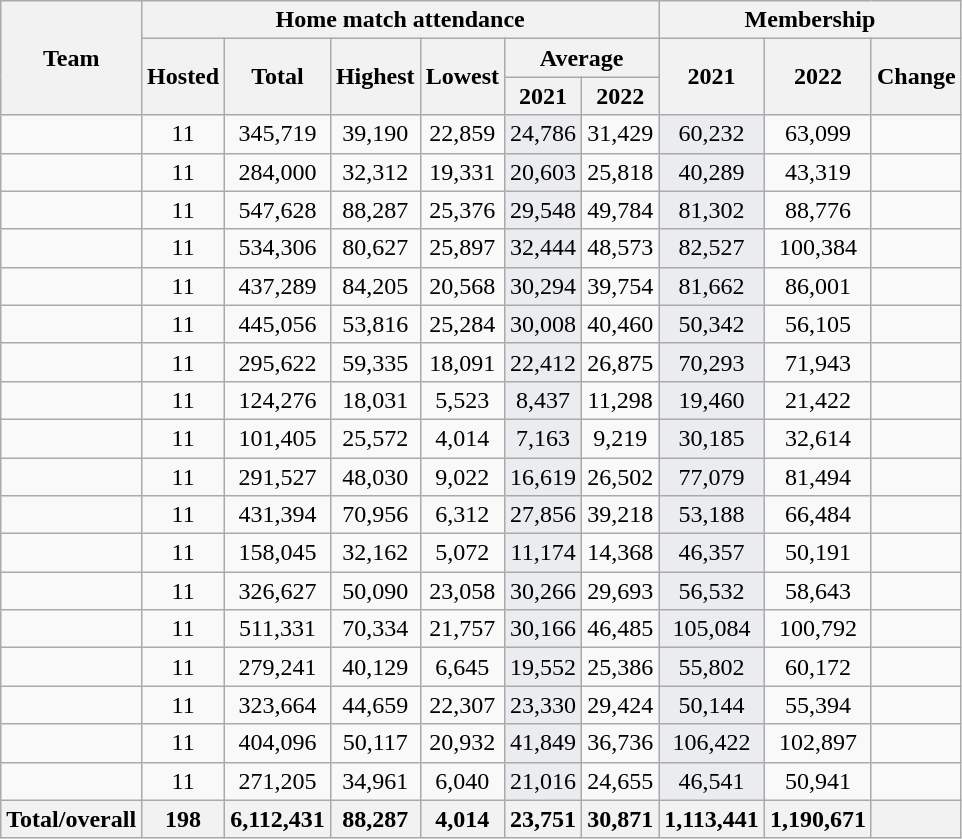<table class="wikitable sortable" style="text-align:center">
<tr>
<th rowspan="3">Team</th>
<th colspan="6">Home match attendance</th>
<th colspan="3">Membership</th>
</tr>
<tr>
<th rowspan="2" class="unsortable">Hosted</th>
<th rowspan="2">Total</th>
<th rowspan="2">Highest</th>
<th rowspan="2">Lowest</th>
<th colspan="2">Average</th>
<th rowspan="2">2021</th>
<th rowspan="2">2022</th>
<th rowspan="2">Change</th>
</tr>
<tr>
<th>2021</th>
<th>2022</th>
</tr>
<tr>
<td align="left"></td>
<td>11</td>
<td>345,719</td>
<td>39,190</td>
<td>22,859</td>
<td bgcolor="EBECF0">24,786</td>
<td>31,429</td>
<td bgcolor="EBECF0">60,232</td>
<td>63,099</td>
<td></td>
</tr>
<tr>
<td align="left"></td>
<td>11</td>
<td>284,000</td>
<td>32,312</td>
<td>19,331</td>
<td bgcolor="EBECF0">20,603</td>
<td>25,818</td>
<td bgcolor="EBECF0">40,289</td>
<td>43,319</td>
<td></td>
</tr>
<tr>
<td align="left"></td>
<td>11</td>
<td>547,628</td>
<td>88,287</td>
<td>25,376</td>
<td bgcolor="EBECF0">29,548</td>
<td>49,784</td>
<td bgcolor="EBECF0">81,302</td>
<td>88,776</td>
<td></td>
</tr>
<tr>
<td align="left"></td>
<td>11</td>
<td>534,306</td>
<td>80,627</td>
<td>25,897</td>
<td bgcolor="EBECF0">32,444</td>
<td>48,573</td>
<td bgcolor="EBECF0">82,527</td>
<td>100,384</td>
<td></td>
</tr>
<tr>
<td align="left"></td>
<td>11</td>
<td>437,289</td>
<td>84,205</td>
<td>20,568</td>
<td bgcolor="EBECF0">30,294</td>
<td>39,754</td>
<td bgcolor="EBECF0">81,662</td>
<td>86,001</td>
<td></td>
</tr>
<tr>
<td align="left"></td>
<td>11</td>
<td>445,056</td>
<td>53,816</td>
<td>25,284</td>
<td bgcolor="EBECF0">30,008</td>
<td>40,460</td>
<td bgcolor="EBECF0">50,342</td>
<td>56,105</td>
<td></td>
</tr>
<tr>
<td align="left"></td>
<td>11</td>
<td>295,622</td>
<td>59,335</td>
<td>18,091</td>
<td bgcolor="EBECF0">22,412</td>
<td>26,875</td>
<td bgcolor="EBECF0">70,293</td>
<td>71,943</td>
<td></td>
</tr>
<tr>
<td align="left"></td>
<td>11</td>
<td>124,276</td>
<td>18,031</td>
<td>5,523</td>
<td bgcolor="EBECF0">8,437</td>
<td>11,298</td>
<td bgcolor="EBECF0">19,460</td>
<td>21,422</td>
<td></td>
</tr>
<tr>
<td align="left"></td>
<td>11</td>
<td>101,405</td>
<td>25,572</td>
<td>4,014</td>
<td bgcolor="EBECF0">7,163</td>
<td>9,219</td>
<td bgcolor="EBECF0">30,185</td>
<td>32,614</td>
<td></td>
</tr>
<tr>
<td align="left"></td>
<td>11</td>
<td>291,527</td>
<td>48,030</td>
<td>9,022</td>
<td bgcolor="EBECF0">16,619</td>
<td>26,502</td>
<td bgcolor="EBECF0">77,079</td>
<td>81,494</td>
<td></td>
</tr>
<tr>
<td align="left"></td>
<td>11</td>
<td>431,394</td>
<td>70,956</td>
<td>6,312</td>
<td bgcolor="EBECF0">27,856</td>
<td>39,218</td>
<td bgcolor="EBECF0">53,188</td>
<td>66,484</td>
<td></td>
</tr>
<tr>
<td align="left"></td>
<td>11</td>
<td>158,045</td>
<td>32,162</td>
<td>5,072</td>
<td bgcolor="EBECF0">11,174</td>
<td>14,368</td>
<td bgcolor="EBECF0">46,357</td>
<td>50,191</td>
<td></td>
</tr>
<tr>
<td align="left"></td>
<td>11</td>
<td>326,627</td>
<td>50,090</td>
<td>23,058</td>
<td bgcolor="EBECF0">30,266</td>
<td>29,693</td>
<td bgcolor="EBECF0">56,532</td>
<td>58,643</td>
<td></td>
</tr>
<tr>
<td align="left"></td>
<td>11</td>
<td>511,331</td>
<td>70,334</td>
<td>21,757</td>
<td bgcolor="EBECF0">30,166</td>
<td>46,485</td>
<td bgcolor="EBECF0">105,084</td>
<td>100,792</td>
<td></td>
</tr>
<tr>
<td align="left"></td>
<td>11</td>
<td>279,241</td>
<td>40,129</td>
<td>6,645</td>
<td bgcolor="EBECF0">19,552</td>
<td>25,386</td>
<td bgcolor="EBECF0">55,802</td>
<td>60,172</td>
<td></td>
</tr>
<tr>
<td align="left"></td>
<td>11</td>
<td>323,664</td>
<td>44,659</td>
<td>22,307</td>
<td bgcolor="EBECF0">23,330</td>
<td>29,424</td>
<td bgcolor="EBECF0">50,144</td>
<td>55,394</td>
<td></td>
</tr>
<tr>
<td align="left"></td>
<td>11</td>
<td>404,096</td>
<td>50,117</td>
<td>20,932</td>
<td bgcolor="EBECF0">41,849</td>
<td>36,736</td>
<td bgcolor="EBECF0">106,422</td>
<td>102,897</td>
<td></td>
</tr>
<tr>
<td align="left"></td>
<td>11</td>
<td>271,205</td>
<td>34,961</td>
<td>6,040</td>
<td bgcolor="EBECF0">21,016</td>
<td>24,655</td>
<td bgcolor="EBECF0">46,541</td>
<td>50,941</td>
<td></td>
</tr>
<tr class="sortbottom">
<th>Total/overall</th>
<th>198</th>
<th>6,112,431</th>
<th>88,287</th>
<th>4,014</th>
<th>23,751</th>
<th>30,871</th>
<th>1,113,441</th>
<th>1,190,671</th>
<th></th>
</tr>
</table>
